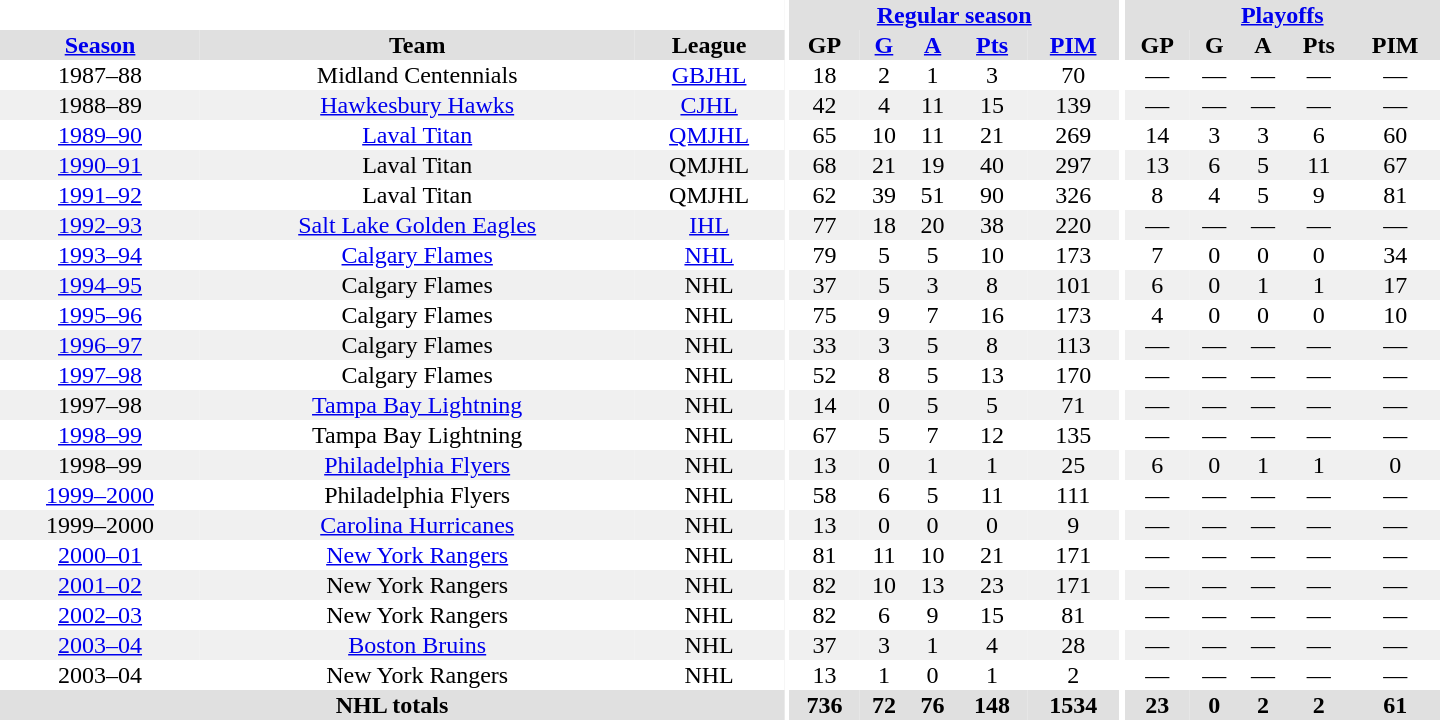<table border="0" cellpadding="1" cellspacing="0" style="text-align:center; width:60em">
<tr bgcolor="#e0e0e0">
<th colspan="3" bgcolor="#ffffff"></th>
<th rowspan="99" bgcolor="#ffffff"></th>
<th colspan="5"><a href='#'>Regular season</a></th>
<th rowspan="99" bgcolor="#ffffff"></th>
<th colspan="5"><a href='#'>Playoffs</a></th>
</tr>
<tr bgcolor="#e0e0e0">
<th><a href='#'>Season</a></th>
<th>Team</th>
<th>League</th>
<th>GP</th>
<th><a href='#'>G</a></th>
<th><a href='#'>A</a></th>
<th><a href='#'>Pts</a></th>
<th><a href='#'>PIM</a></th>
<th>GP</th>
<th>G</th>
<th>A</th>
<th>Pts</th>
<th>PIM</th>
</tr>
<tr>
<td>1987–88</td>
<td>Midland Centennials</td>
<td><a href='#'>GBJHL</a></td>
<td>18</td>
<td>2</td>
<td>1</td>
<td>3</td>
<td>70</td>
<td>—</td>
<td>—</td>
<td>—</td>
<td>—</td>
<td>—</td>
</tr>
<tr bgcolor="#f0f0f0">
<td>1988–89</td>
<td><a href='#'>Hawkesbury Hawks</a></td>
<td><a href='#'>CJHL</a></td>
<td>42</td>
<td>4</td>
<td>11</td>
<td>15</td>
<td>139</td>
<td>—</td>
<td>—</td>
<td>—</td>
<td>—</td>
<td>—</td>
</tr>
<tr>
<td><a href='#'>1989–90</a></td>
<td><a href='#'>Laval Titan</a></td>
<td><a href='#'>QMJHL</a></td>
<td>65</td>
<td>10</td>
<td>11</td>
<td>21</td>
<td>269</td>
<td>14</td>
<td>3</td>
<td>3</td>
<td>6</td>
<td>60</td>
</tr>
<tr bgcolor="#f0f0f0">
<td><a href='#'>1990–91</a></td>
<td>Laval Titan</td>
<td>QMJHL</td>
<td>68</td>
<td>21</td>
<td>19</td>
<td>40</td>
<td>297</td>
<td>13</td>
<td>6</td>
<td>5</td>
<td>11</td>
<td>67</td>
</tr>
<tr>
<td><a href='#'>1991–92</a></td>
<td>Laval Titan</td>
<td>QMJHL</td>
<td>62</td>
<td>39</td>
<td>51</td>
<td>90</td>
<td>326</td>
<td>8</td>
<td>4</td>
<td>5</td>
<td>9</td>
<td>81</td>
</tr>
<tr bgcolor="#f0f0f0">
<td><a href='#'>1992–93</a></td>
<td><a href='#'>Salt Lake Golden Eagles</a></td>
<td><a href='#'>IHL</a></td>
<td>77</td>
<td>18</td>
<td>20</td>
<td>38</td>
<td>220</td>
<td>—</td>
<td>—</td>
<td>—</td>
<td>—</td>
<td>—</td>
</tr>
<tr>
<td><a href='#'>1993–94</a></td>
<td><a href='#'>Calgary Flames</a></td>
<td><a href='#'>NHL</a></td>
<td>79</td>
<td>5</td>
<td>5</td>
<td>10</td>
<td>173</td>
<td>7</td>
<td>0</td>
<td>0</td>
<td>0</td>
<td>34</td>
</tr>
<tr bgcolor="#f0f0f0">
<td><a href='#'>1994–95</a></td>
<td>Calgary Flames</td>
<td>NHL</td>
<td>37</td>
<td>5</td>
<td>3</td>
<td>8</td>
<td>101</td>
<td>6</td>
<td>0</td>
<td>1</td>
<td>1</td>
<td>17</td>
</tr>
<tr>
<td><a href='#'>1995–96</a></td>
<td>Calgary Flames</td>
<td>NHL</td>
<td>75</td>
<td>9</td>
<td>7</td>
<td>16</td>
<td>173</td>
<td>4</td>
<td>0</td>
<td>0</td>
<td>0</td>
<td>10</td>
</tr>
<tr bgcolor="#f0f0f0">
<td><a href='#'>1996–97</a></td>
<td>Calgary Flames</td>
<td>NHL</td>
<td>33</td>
<td>3</td>
<td>5</td>
<td>8</td>
<td>113</td>
<td>—</td>
<td>—</td>
<td>—</td>
<td>—</td>
<td>—</td>
</tr>
<tr>
<td><a href='#'>1997–98</a></td>
<td>Calgary Flames</td>
<td>NHL</td>
<td>52</td>
<td>8</td>
<td>5</td>
<td>13</td>
<td>170</td>
<td>—</td>
<td>—</td>
<td>—</td>
<td>—</td>
<td>—</td>
</tr>
<tr bgcolor="#f0f0f0">
<td>1997–98</td>
<td><a href='#'>Tampa Bay Lightning</a></td>
<td>NHL</td>
<td>14</td>
<td>0</td>
<td>5</td>
<td>5</td>
<td>71</td>
<td>—</td>
<td>—</td>
<td>—</td>
<td>—</td>
<td>—</td>
</tr>
<tr>
<td><a href='#'>1998–99</a></td>
<td>Tampa Bay Lightning</td>
<td>NHL</td>
<td>67</td>
<td>5</td>
<td>7</td>
<td>12</td>
<td>135</td>
<td>—</td>
<td>—</td>
<td>—</td>
<td>—</td>
<td>—</td>
</tr>
<tr bgcolor="#f0f0f0">
<td>1998–99</td>
<td><a href='#'>Philadelphia Flyers</a></td>
<td>NHL</td>
<td>13</td>
<td>0</td>
<td>1</td>
<td>1</td>
<td>25</td>
<td>6</td>
<td>0</td>
<td>1</td>
<td>1</td>
<td>0</td>
</tr>
<tr>
<td><a href='#'>1999–2000</a></td>
<td>Philadelphia Flyers</td>
<td>NHL</td>
<td>58</td>
<td>6</td>
<td>5</td>
<td>11</td>
<td>111</td>
<td>—</td>
<td>—</td>
<td>—</td>
<td>—</td>
<td>—</td>
</tr>
<tr bgcolor="#f0f0f0">
<td>1999–2000</td>
<td><a href='#'>Carolina Hurricanes</a></td>
<td>NHL</td>
<td>13</td>
<td>0</td>
<td>0</td>
<td>0</td>
<td>9</td>
<td>—</td>
<td>—</td>
<td>—</td>
<td>—</td>
<td>—</td>
</tr>
<tr>
<td><a href='#'>2000–01</a></td>
<td><a href='#'>New York Rangers</a></td>
<td>NHL</td>
<td>81</td>
<td>11</td>
<td>10</td>
<td>21</td>
<td>171</td>
<td>—</td>
<td>—</td>
<td>—</td>
<td>—</td>
<td>—</td>
</tr>
<tr bgcolor="#f0f0f0">
<td><a href='#'>2001–02</a></td>
<td>New York Rangers</td>
<td>NHL</td>
<td>82</td>
<td>10</td>
<td>13</td>
<td>23</td>
<td>171</td>
<td>—</td>
<td>—</td>
<td>—</td>
<td>—</td>
<td>—</td>
</tr>
<tr>
<td><a href='#'>2002–03</a></td>
<td>New York Rangers</td>
<td>NHL</td>
<td>82</td>
<td>6</td>
<td>9</td>
<td>15</td>
<td>81</td>
<td>—</td>
<td>—</td>
<td>—</td>
<td>—</td>
<td>—</td>
</tr>
<tr bgcolor="#f0f0f0">
<td><a href='#'>2003–04</a></td>
<td><a href='#'>Boston Bruins</a></td>
<td>NHL</td>
<td>37</td>
<td>3</td>
<td>1</td>
<td>4</td>
<td>28</td>
<td>—</td>
<td>—</td>
<td>—</td>
<td>—</td>
<td>—</td>
</tr>
<tr>
<td>2003–04</td>
<td>New York Rangers</td>
<td>NHL</td>
<td>13</td>
<td>1</td>
<td>0</td>
<td>1</td>
<td>2</td>
<td>—</td>
<td>—</td>
<td>—</td>
<td>—</td>
<td>—</td>
</tr>
<tr bgcolor="#e0e0e0">
<th colspan="3">NHL totals</th>
<th>736</th>
<th>72</th>
<th>76</th>
<th>148</th>
<th>1534</th>
<th>23</th>
<th>0</th>
<th>2</th>
<th>2</th>
<th>61</th>
</tr>
</table>
